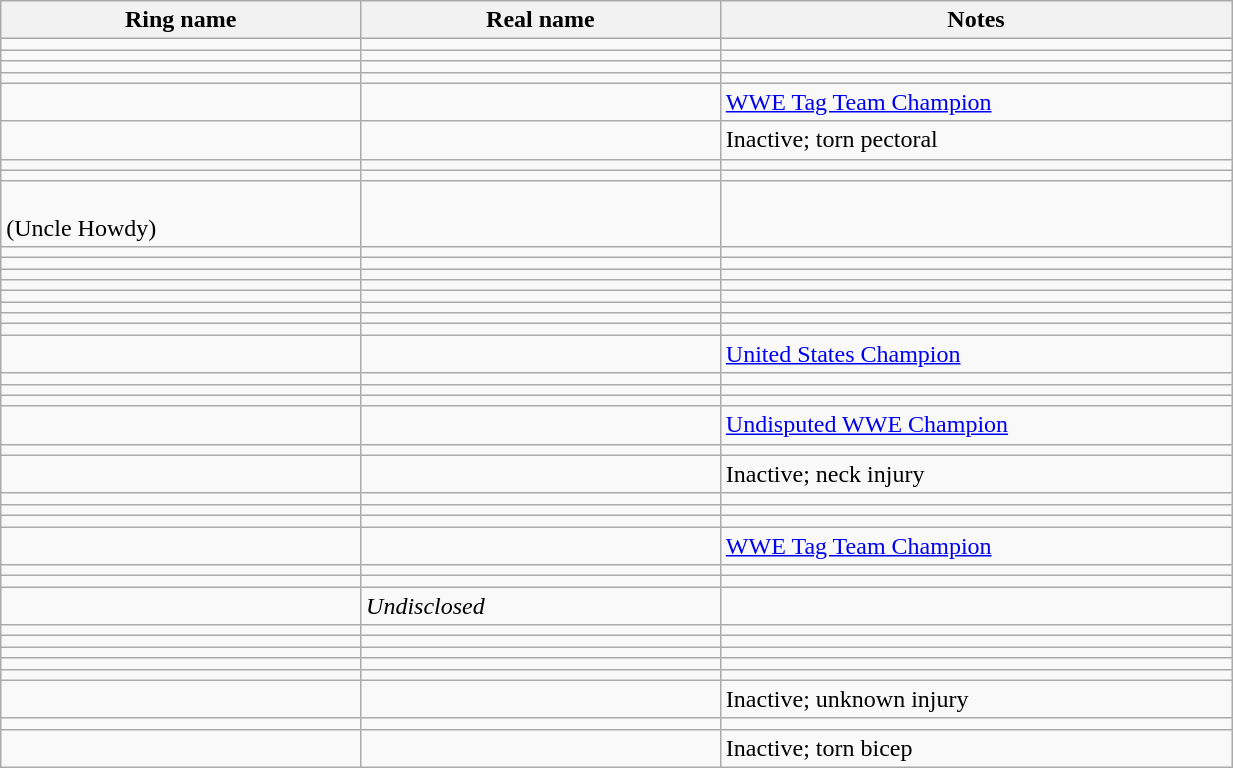<table class="wikitable sortable" style="width:65%;">
<tr>
<th width=19%>Ring name</th>
<th width=19%>Real name</th>
<th width=27%>Notes</th>
</tr>
<tr>
<td></td>
<td></td>
<td></td>
</tr>
<tr>
<td></td>
<td></td>
<td></td>
</tr>
<tr>
<td></td>
<td></td>
<td></td>
</tr>
<tr>
<td></td>
<td></td>
<td></td>
</tr>
<tr>
<td></td>
<td></td>
<td><a href='#'>WWE Tag Team Champion</a></td>
</tr>
<tr>
<td></td>
<td></td>
<td>Inactive; torn pectoral</td>
</tr>
<tr>
<td></td>
<td></td>
<td></td>
</tr>
<tr>
<td></td>
<td></td>
<td></td>
</tr>
<tr>
<td><br>(Uncle Howdy)</td>
<td></td>
<td></td>
</tr>
<tr>
<td></td>
<td></td>
<td></td>
</tr>
<tr>
<td></td>
<td></td>
<td></td>
</tr>
<tr>
<td></td>
<td></td>
<td></td>
</tr>
<tr>
<td></td>
<td></td>
<td></td>
</tr>
<tr>
<td></td>
<td></td>
<td></td>
</tr>
<tr>
<td></td>
<td></td>
<td></td>
</tr>
<tr>
<td></td>
<td></td>
<td></td>
</tr>
<tr>
<td></td>
<td></td>
<td></td>
</tr>
<tr>
<td></td>
<td></td>
<td><a href='#'>United States Champion</a></td>
</tr>
<tr>
<td></td>
<td></td>
<td></td>
</tr>
<tr>
<td></td>
<td></td>
<td></td>
</tr>
<tr>
<td></td>
<td></td>
<td></td>
</tr>
<tr>
<td></td>
<td></td>
<td><a href='#'>Undisputed WWE Champion</a></td>
</tr>
<tr>
<td></td>
<td></td>
<td></td>
</tr>
<tr>
<td></td>
<td></td>
<td>Inactive; neck injury</td>
</tr>
<tr>
<td></td>
<td></td>
<td></td>
</tr>
<tr>
<td></td>
<td></td>
<td></td>
</tr>
<tr>
<td></td>
<td></td>
<td></td>
</tr>
<tr>
<td></td>
<td></td>
<td><a href='#'>WWE Tag Team Champion</a></td>
</tr>
<tr>
<td></td>
<td></td>
<td></td>
</tr>
<tr>
<td></td>
<td></td>
<td></td>
</tr>
<tr>
<td></td>
<td><em>Undisclosed</em></td>
<td></td>
</tr>
<tr>
<td></td>
<td></td>
<td></td>
</tr>
<tr>
<td></td>
<td></td>
<td></td>
</tr>
<tr>
<td></td>
<td></td>
<td></td>
</tr>
<tr>
<td></td>
<td></td>
<td></td>
</tr>
<tr>
<td></td>
<td></td>
<td></td>
</tr>
<tr>
<td></td>
<td></td>
<td>Inactive; unknown injury</td>
</tr>
<tr>
<td></td>
<td></td>
<td></td>
</tr>
<tr>
<td></td>
<td></td>
<td>Inactive; torn bicep</td>
</tr>
</table>
